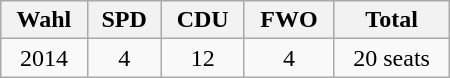<table class="wikitable" width="300">
<tr bgcolor="#eeeeee" align="center">
<th>Wahl</th>
<th>SPD</th>
<th>CDU</th>
<th Wählergruppe>FWO</th>
<th>Total</th>
</tr>
<tr align="center">
<td>2014</td>
<td>4</td>
<td>12</td>
<td>4</td>
<td>20 seats</td>
</tr>
</table>
